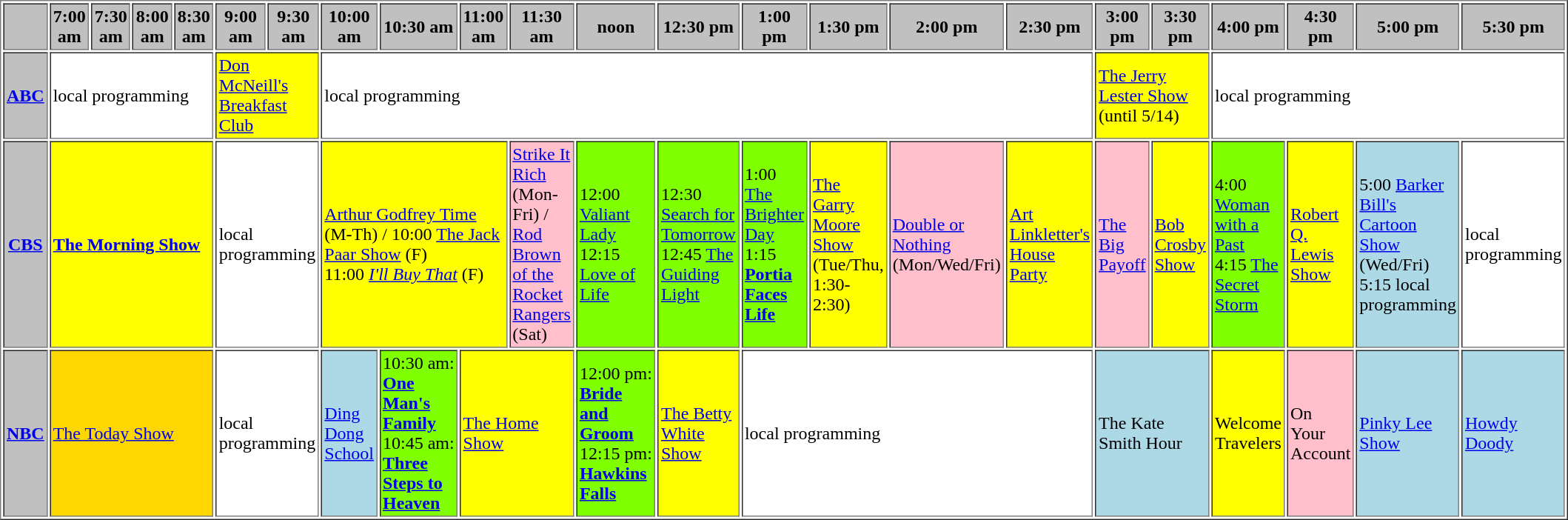<table border="1" cellpadding="2">
<tr>
<th bgcolor="#C0C0C0"> </th>
<th width="13%" bgcolor="#C0C0C0">7:00 am</th>
<th width="14%" bgcolor="#C0C0C0">7:30 am</th>
<th width="13%" bgcolor="#C0C0C0">8:00 am</th>
<th width="14%" bgcolor="#C0C0C0">8:30 am</th>
<th width="13%" bgcolor="#C0C0C0">9:00 am</th>
<th width="14%" bgcolor="#C0C0C0">9:30 am</th>
<th width="13%" bgcolor="#C0C0C0">10:00 am</th>
<th width="14%" bgcolor="#C0C0C0">10:30 am</th>
<th width="13%" bgcolor="#C0C0C0">11:00 am</th>
<th width="14%" bgcolor="#C0C0C0">11:30 am</th>
<th width="13%" bgcolor="#C0C0C0">noon</th>
<th width="14%" bgcolor="#C0C0C0">12:30 pm</th>
<th width="13%" bgcolor="#C0C0C0">1:00 pm</th>
<th width="14%" bgcolor="#C0C0C0">1:30 pm</th>
<th width="13%" bgcolor="#C0C0C0">2:00 pm</th>
<th width="14%" bgcolor="#C0C0C0">2:30 pm</th>
<th width="13%" bgcolor="#C0C0C0">3:00 pm</th>
<th width="14%" bgcolor="#C0C0C0">3:30 pm</th>
<th width="13%" bgcolor="#C0C0C0">4:00 pm</th>
<th width="14%" bgcolor="#C0C0C0">4:30 pm</th>
<th width="13%" bgcolor="#C0C0C0">5:00 pm</th>
<th width="14%" bgcolor="#C0C0C0">5:30 pm</th>
</tr>
<tr>
<th bgcolor="#C0C0C0"><a href='#'>ABC</a></th>
<td bgcolor="white" colspan="4">local programming</td>
<td bgcolor="yellow" colspan="2"><a href='#'>Don McNeill's Breakfast Club</a></td>
<td bgcolor="white" colspan="10">local programming</td>
<td bgcolor="yellow" colspan="2"><a href='#'>The Jerry Lester Show</a> (until 5/14)</td>
<td bgcolor="white" colspan="4">local programming</td>
</tr>
<tr>
<th bgcolor="#C0C0C0"><a href='#'>CBS</a></th>
<td bgcolor="yellow" colspan="4"><strong><a href='#'>The Morning Show</a></strong></td>
<td bgcolor="white" colspan="2">local programming</td>
<td bgcolor="yellow" colspan="3"><a href='#'>Arthur Godfrey Time</a> (M-Th) / 10:00 <a href='#'>The Jack Paar Show</a> (F)<br>11:00 <em><a href='#'>I'll Buy That</a></em> (F)</td>
<td bgcolor="pink"><a href='#'>Strike It Rich</a> (Mon-Fri) / <a href='#'>Rod Brown of the Rocket Rangers</a> (Sat)</td>
<td bgcolor="chartreuse">12:00 <a href='#'>Valiant Lady</a><br>12:15 <a href='#'>Love of Life</a></td>
<td bgcolor="chartreuse">12:30 <a href='#'>Search for Tomorrow</a><br>12:45 <a href='#'>The Guiding Light</a></td>
<td bgcolor="chartreuse">1:00 <a href='#'>The Brighter Day</a><br>1:15 <strong><a href='#'>Portia Faces Life</a></strong></td>
<td bgcolor="yellow"><a href='#'>The Garry Moore Show</a> (Tue/Thu, 1:30-2:30)</td>
<td bgcolor="pink"><a href='#'>Double or Nothing</a> (Mon/Wed/Fri)</td>
<td bgcolor="yellow"><a href='#'>Art Linkletter's House Party</a></td>
<td bgcolor="pink"><a href='#'>The Big Payoff</a></td>
<td bgcolor="yellow"><a href='#'>Bob Crosby Show</a></td>
<td bgcolor="chartreuse">4:00 <a href='#'>Woman with a Past</a><br>4:15 <a href='#'>The Secret Storm</a></td>
<td bgcolor="yellow"><a href='#'>Robert Q. Lewis Show</a></td>
<td bgcolor="lightblue">5:00 <a href='#'>Barker Bill's Cartoon Show</a> (Wed/Fri)<br>5:15 local programming</td>
<td bgcolor="white">local programming</td>
</tr>
<tr>
<th bgcolor="#C0C0C0"><a href='#'>NBC</a></th>
<td bgcolor="gold" colspan="4"><a href='#'>The Today Show</a></td>
<td bgcolor="white" colspan="2">local programming</td>
<td bgcolor="lightblue"><a href='#'>Ding Dong School</a></td>
<td bgcolor="chartreuse">10:30 am: <strong><a href='#'>One Man's Family</a></strong> 10:45 am: <strong><a href='#'>Three Steps to Heaven</a></strong></td>
<td bgcolor="yellow" colspan="2"><a href='#'>The Home Show</a></td>
<td bgcolor="chartreuse" colspan="1">12:00 pm: <strong><a href='#'>Bride and Groom</a></strong><br>12:15 pm: <strong><a href='#'>Hawkins Falls</a></strong></td>
<td bgcolor="yellow"><a href='#'>The Betty White Show</a></td>
<td bgcolor="white" colspan="4">local programming</td>
<td bgcolor="lightblue" colspan="2">The Kate Smith Hour</td>
<td bgcolor="yellow">Welcome Travelers</td>
<td bgcolor="pink">On Your Account</td>
<td bgcolor="lightblue"><a href='#'>Pinky Lee Show</a></td>
<td bgcolor="lightblue"><a href='#'>Howdy Doody</a></td>
</tr>
</table>
